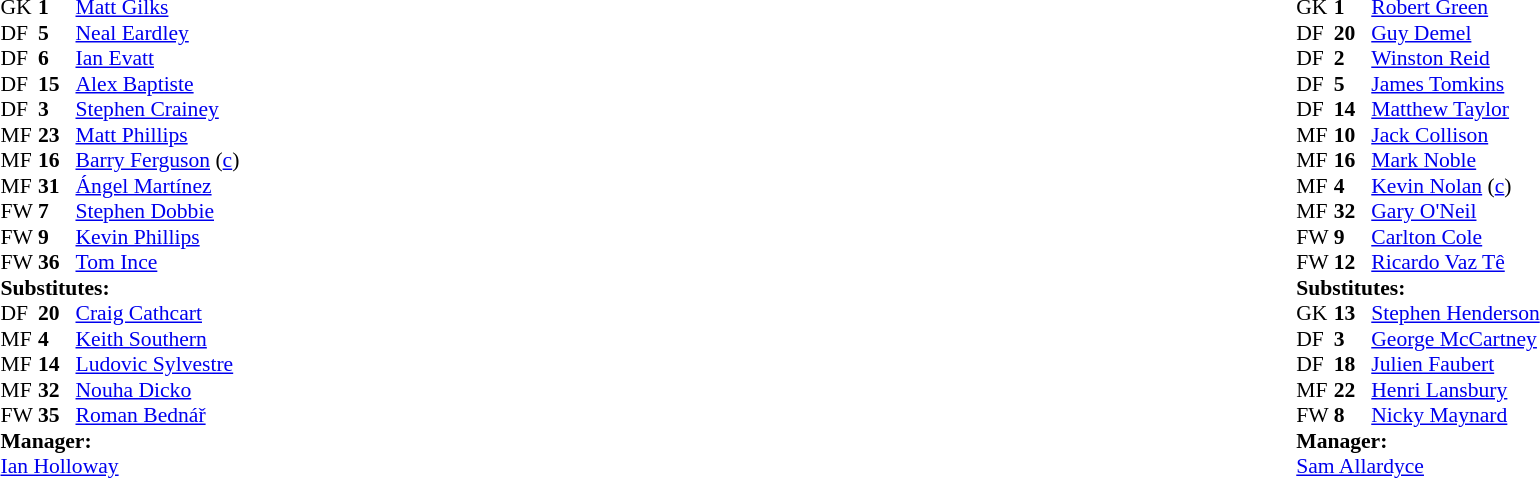<table width="100%">
<tr>
<td valign="top" width="40%"><br><table style="font-size: 90%" cellspacing="0" cellpadding="0">
<tr>
<th width=25></th>
<th width=25></th>
</tr>
<tr>
<td>GK</td>
<td><strong>1</strong></td>
<td><a href='#'>Matt Gilks</a></td>
</tr>
<tr>
<td>DF</td>
<td><strong>5</strong></td>
<td><a href='#'>Neal Eardley</a></td>
</tr>
<tr>
<td>DF</td>
<td><strong>6</strong></td>
<td><a href='#'>Ian Evatt</a></td>
</tr>
<tr>
<td>DF</td>
<td><strong>15</strong></td>
<td><a href='#'>Alex Baptiste</a></td>
</tr>
<tr>
<td>DF</td>
<td><strong>3</strong></td>
<td><a href='#'>Stephen Crainey</a></td>
</tr>
<tr>
<td>MF</td>
<td><strong>23</strong></td>
<td><a href='#'>Matt Phillips</a></td>
</tr>
<tr>
<td>MF</td>
<td><strong>16</strong></td>
<td><a href='#'>Barry Ferguson</a> (<a href='#'>c</a>)</td>
</tr>
<tr>
<td>MF</td>
<td><strong>31</strong></td>
<td><a href='#'>Ángel Martínez</a></td>
<td></td>
</tr>
<tr>
<td>FW</td>
<td><strong>7</strong></td>
<td><a href='#'>Stephen Dobbie</a></td>
<td></td>
</tr>
<tr>
<td>FW</td>
<td><strong>9</strong></td>
<td><a href='#'>Kevin Phillips</a></td>
<td></td>
</tr>
<tr>
<td>FW</td>
<td><strong>36</strong></td>
<td><a href='#'>Tom Ince</a></td>
</tr>
<tr>
<td colspan=4><strong>Substitutes:</strong></td>
</tr>
<tr>
<td>DF</td>
<td><strong>20</strong></td>
<td><a href='#'>Craig Cathcart</a></td>
</tr>
<tr>
<td>MF</td>
<td><strong>4</strong></td>
<td><a href='#'>Keith Southern</a></td>
</tr>
<tr>
<td>MF</td>
<td><strong>14</strong></td>
<td><a href='#'>Ludovic Sylvestre</a></td>
<td></td>
</tr>
<tr>
<td>MF</td>
<td><strong>32</strong></td>
<td><a href='#'>Nouha Dicko</a></td>
<td></td>
</tr>
<tr>
<td>FW</td>
<td><strong>35</strong></td>
<td><a href='#'>Roman Bednář</a></td>
<td></td>
</tr>
<tr>
<td colspan=4><strong>Manager:</strong></td>
</tr>
<tr>
<td colspan=4><a href='#'>Ian Holloway</a></td>
</tr>
</table>
</td>
<td valign="top"></td>
<td valign="top" width="50%"><br><table style="font-size: 90%" cellspacing="0" cellpadding="0" align=center>
<tr>
<th width=25></th>
<th width=25></th>
</tr>
<tr>
<td>GK</td>
<td><strong>1</strong></td>
<td><a href='#'>Robert Green</a></td>
</tr>
<tr>
<td>DF</td>
<td><strong>20</strong></td>
<td><a href='#'>Guy Demel</a></td>
<td></td>
<td></td>
</tr>
<tr>
<td>DF</td>
<td><strong>2</strong></td>
<td><a href='#'>Winston Reid</a></td>
</tr>
<tr>
<td>DF</td>
<td><strong>5</strong></td>
<td><a href='#'>James Tomkins</a></td>
</tr>
<tr>
<td>DF</td>
<td><strong>14</strong></td>
<td><a href='#'>Matthew Taylor</a></td>
</tr>
<tr>
<td>MF</td>
<td><strong>10</strong></td>
<td><a href='#'>Jack Collison</a></td>
</tr>
<tr>
<td>MF</td>
<td><strong>16</strong></td>
<td><a href='#'>Mark Noble</a></td>
</tr>
<tr>
<td>MF</td>
<td><strong>4</strong></td>
<td><a href='#'>Kevin Nolan</a> (<a href='#'>c</a>)</td>
</tr>
<tr>
<td>MF</td>
<td><strong>32</strong></td>
<td><a href='#'>Gary O'Neil</a></td>
<td></td>
<td></td>
</tr>
<tr>
<td>FW</td>
<td><strong>9</strong></td>
<td><a href='#'>Carlton Cole</a></td>
</tr>
<tr>
<td>FW</td>
<td><strong>12</strong></td>
<td><a href='#'>Ricardo Vaz Tê</a></td>
<td></td>
</tr>
<tr>
<td colspan=4><strong>Substitutes:</strong></td>
</tr>
<tr>
<td>GK</td>
<td><strong>13</strong></td>
<td><a href='#'>Stephen Henderson</a></td>
</tr>
<tr>
<td>DF</td>
<td><strong>3</strong></td>
<td><a href='#'>George McCartney</a></td>
<td></td>
<td></td>
</tr>
<tr>
<td>DF</td>
<td><strong>18</strong></td>
<td><a href='#'>Julien Faubert</a></td>
<td></td>
<td></td>
</tr>
<tr>
<td>MF</td>
<td><strong>22</strong></td>
<td><a href='#'>Henri Lansbury</a></td>
</tr>
<tr>
<td>FW</td>
<td><strong>8</strong></td>
<td><a href='#'>Nicky Maynard</a></td>
</tr>
<tr>
<td colspan=4><strong>Manager:</strong></td>
</tr>
<tr>
<td colspan="4"><a href='#'>Sam Allardyce</a></td>
</tr>
</table>
</td>
</tr>
</table>
